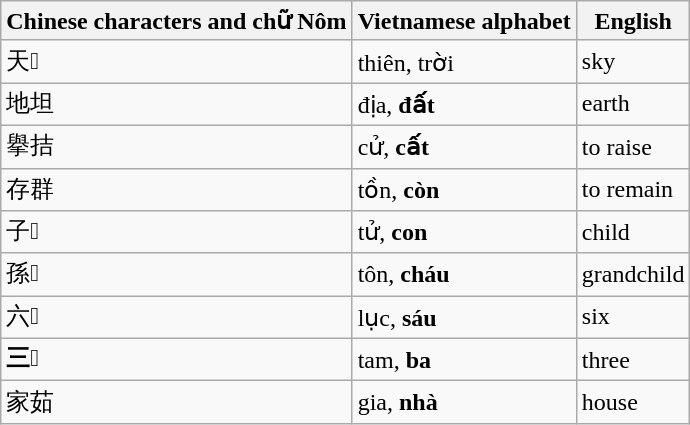<table class="wikitable">
<tr>
<th>Chinese characters and chữ Nôm</th>
<th>Vietnamese alphabet</th>
<th>English</th>
</tr>
<tr>
<td>天𡗶</td>
<td>thiên, trời</td>
<td>sky</td>
</tr>
<tr>
<td>地坦</td>
<td>địa, <strong>đất</strong></td>
<td>earth</td>
</tr>
<tr>
<td>擧拮</td>
<td>cử, <strong>cất</strong></td>
<td>to raise</td>
</tr>
<tr>
<td>存群</td>
<td>tồn, <strong>còn</strong></td>
<td>to remain</td>
</tr>
<tr>
<td>子𡥵</td>
<td>tử, <strong>con</strong></td>
<td>child</td>
</tr>
<tr>
<td>孫𡥙</td>
<td>tôn, <strong>cháu</strong></td>
<td>grandchild</td>
</tr>
<tr>
<td>六𦒹</td>
<td>lục, <strong>sáu</strong></td>
<td>six</td>
</tr>
<tr>
<td><strong>三</strong>𠀧</td>
<td>tam, <strong>ba</strong></td>
<td>three</td>
</tr>
<tr>
<td>家茹</td>
<td>gia, <strong>nhà</strong></td>
<td>house</td>
</tr>
</table>
